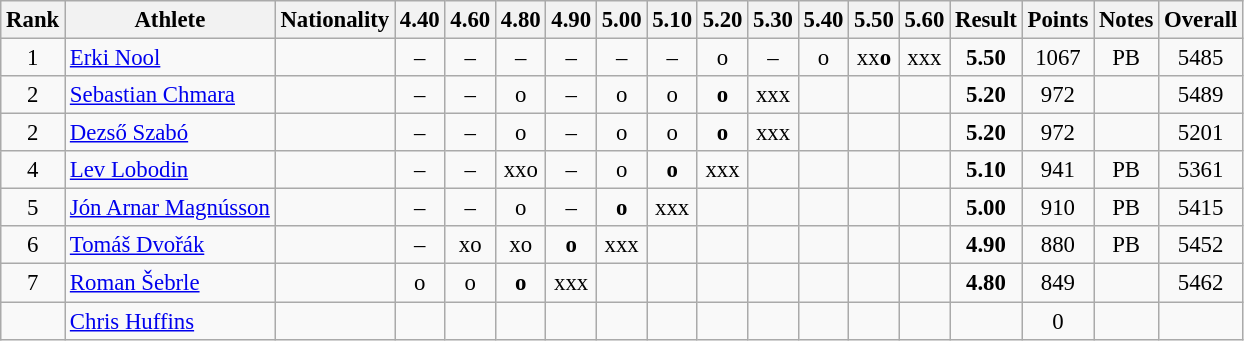<table class="wikitable sortable" style="text-align:center;font-size:95%">
<tr>
<th>Rank</th>
<th>Athlete</th>
<th>Nationality</th>
<th>4.40</th>
<th>4.60</th>
<th>4.80</th>
<th>4.90</th>
<th>5.00</th>
<th>5.10</th>
<th>5.20</th>
<th>5.30</th>
<th>5.40</th>
<th>5.50</th>
<th>5.60</th>
<th>Result</th>
<th>Points</th>
<th>Notes</th>
<th>Overall</th>
</tr>
<tr>
<td>1</td>
<td align="left"><a href='#'>Erki Nool</a></td>
<td align=left></td>
<td>–</td>
<td>–</td>
<td>–</td>
<td>–</td>
<td>–</td>
<td>–</td>
<td>o</td>
<td>–</td>
<td>o</td>
<td>xx<strong>o</strong></td>
<td>xxx</td>
<td><strong>5.50</strong></td>
<td>1067</td>
<td>PB</td>
<td>5485</td>
</tr>
<tr>
<td>2</td>
<td align="left"><a href='#'>Sebastian Chmara</a></td>
<td align=left></td>
<td>–</td>
<td>–</td>
<td>o</td>
<td>–</td>
<td>o</td>
<td>o</td>
<td><strong>o</strong></td>
<td>xxx</td>
<td></td>
<td></td>
<td></td>
<td><strong>5.20</strong></td>
<td>972</td>
<td></td>
<td>5489</td>
</tr>
<tr>
<td>2</td>
<td align="left"><a href='#'>Dezső Szabó</a></td>
<td align=left></td>
<td>–</td>
<td>–</td>
<td>o</td>
<td>–</td>
<td>o</td>
<td>o</td>
<td><strong>o</strong></td>
<td>xxx</td>
<td></td>
<td></td>
<td></td>
<td><strong>5.20</strong></td>
<td>972</td>
<td></td>
<td>5201</td>
</tr>
<tr>
<td>4</td>
<td align="left"><a href='#'>Lev Lobodin</a></td>
<td align=left></td>
<td>–</td>
<td>–</td>
<td>xxo</td>
<td>–</td>
<td>o</td>
<td><strong>o</strong></td>
<td>xxx</td>
<td></td>
<td></td>
<td></td>
<td></td>
<td><strong>5.10</strong></td>
<td>941</td>
<td>PB</td>
<td>5361</td>
</tr>
<tr>
<td>5</td>
<td align="left"><a href='#'>Jón Arnar Magnússon</a></td>
<td align=left></td>
<td>–</td>
<td>–</td>
<td>o</td>
<td>–</td>
<td><strong>o</strong></td>
<td>xxx</td>
<td></td>
<td></td>
<td></td>
<td></td>
<td></td>
<td><strong>5.00</strong></td>
<td>910</td>
<td>PB</td>
<td>5415</td>
</tr>
<tr>
<td>6</td>
<td align="left"><a href='#'>Tomáš Dvořák</a></td>
<td align=left></td>
<td>–</td>
<td>xo</td>
<td>xo</td>
<td><strong>o</strong></td>
<td>xxx</td>
<td></td>
<td></td>
<td></td>
<td></td>
<td></td>
<td></td>
<td><strong>4.90</strong></td>
<td>880</td>
<td>PB</td>
<td>5452</td>
</tr>
<tr>
<td>7</td>
<td align="left"><a href='#'>Roman Šebrle</a></td>
<td align=left></td>
<td>o</td>
<td>o</td>
<td><strong>o</strong></td>
<td>xxx</td>
<td></td>
<td></td>
<td></td>
<td></td>
<td></td>
<td></td>
<td></td>
<td><strong>4.80</strong></td>
<td>849</td>
<td></td>
<td>5462</td>
</tr>
<tr>
<td></td>
<td align="left"><a href='#'>Chris Huffins</a></td>
<td align=left></td>
<td></td>
<td></td>
<td></td>
<td></td>
<td></td>
<td></td>
<td></td>
<td></td>
<td></td>
<td></td>
<td></td>
<td><strong></strong></td>
<td>0</td>
<td></td>
<td></td>
</tr>
</table>
